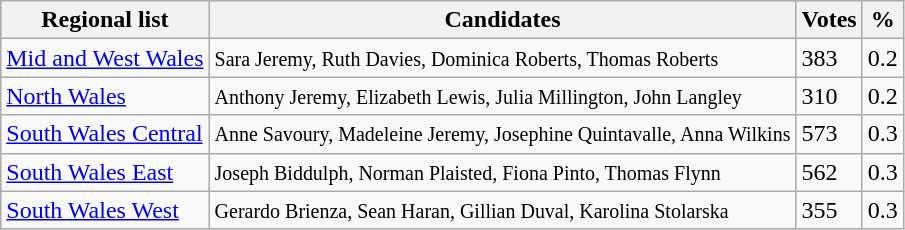<table class="wikitable sortable">
<tr>
<th>Regional list</th>
<th>Candidates</th>
<th>Votes</th>
<th>%</th>
</tr>
<tr>
<td><a href='#'>Mid and West Wales</a></td>
<td><small>Sara Jeremy, Ruth Davies, Dominica Roberts, Thomas Roberts</small></td>
<td>383</td>
<td>0.2</td>
</tr>
<tr>
<td><a href='#'>North Wales</a></td>
<td><small>Anthony Jeremy, Elizabeth Lewis, Julia Millington, John Langley</small></td>
<td>310</td>
<td>0.2</td>
</tr>
<tr>
<td><a href='#'>South Wales Central</a></td>
<td><small>Anne Savoury, Madeleine Jeremy, Josephine Quintavalle, Anna Wilkins</small></td>
<td>573</td>
<td>0.3</td>
</tr>
<tr>
<td><a href='#'>South Wales East</a></td>
<td><small>Joseph Biddulph, Norman Plaisted, Fiona Pinto, Thomas Flynn</small></td>
<td>562</td>
<td>0.3</td>
</tr>
<tr>
<td><a href='#'>South Wales West</a></td>
<td><small>Gerardo Brienza, Sean Haran, Gillian Duval, Karolina Stolarska</small></td>
<td>355</td>
<td>0.3</td>
</tr>
</table>
